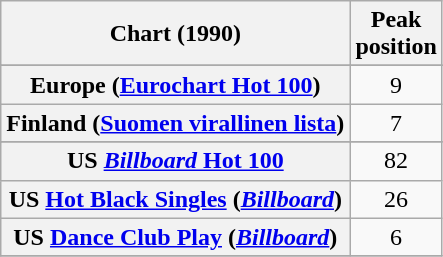<table class="wikitable sortable plainrowheaders" style="text-align:center">
<tr>
<th scope="col">Chart (1990)</th>
<th scope="col">Peak<br>position</th>
</tr>
<tr>
</tr>
<tr>
</tr>
<tr>
</tr>
<tr>
<th scope="row">Europe (<a href='#'>Eurochart Hot 100</a>)</th>
<td>9</td>
</tr>
<tr>
<th scope="row">Finland (<a href='#'>Suomen virallinen lista</a>)</th>
<td>7</td>
</tr>
<tr>
</tr>
<tr>
</tr>
<tr>
</tr>
<tr>
</tr>
<tr>
</tr>
<tr>
</tr>
<tr>
<th scope="row">US <a href='#'><em>Billboard</em> Hot 100</a></th>
<td>82</td>
</tr>
<tr>
<th scope="row">US <a href='#'>Hot Black Singles</a> (<em><a href='#'>Billboard</a></em>)</th>
<td>26</td>
</tr>
<tr>
<th scope="row">US <a href='#'>Dance Club Play</a> (<em><a href='#'>Billboard</a></em>)</th>
<td>6</td>
</tr>
<tr>
</tr>
</table>
